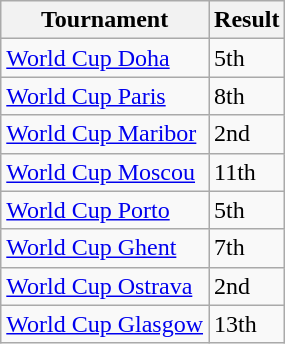<table class="wikitable" border="1">
<tr>
<th>Tournament</th>
<th>Result</th>
</tr>
<tr>
<td><a href='#'>World Cup Doha</a></td>
<td>5th</td>
</tr>
<tr>
<td><a href='#'>World Cup Paris</a></td>
<td>8th</td>
</tr>
<tr>
<td><a href='#'>World Cup Maribor</a></td>
<td>2nd </td>
</tr>
<tr>
<td><a href='#'>World Cup Moscou</a></td>
<td>11th</td>
</tr>
<tr>
<td><a href='#'>World Cup Porto</a></td>
<td>5th</td>
</tr>
<tr>
<td><a href='#'>World Cup Ghent</a></td>
<td>7th</td>
</tr>
<tr>
<td><a href='#'>World Cup Ostrava</a></td>
<td>2nd </td>
</tr>
<tr>
<td><a href='#'>World Cup Glasgow</a></td>
<td>13th</td>
</tr>
</table>
